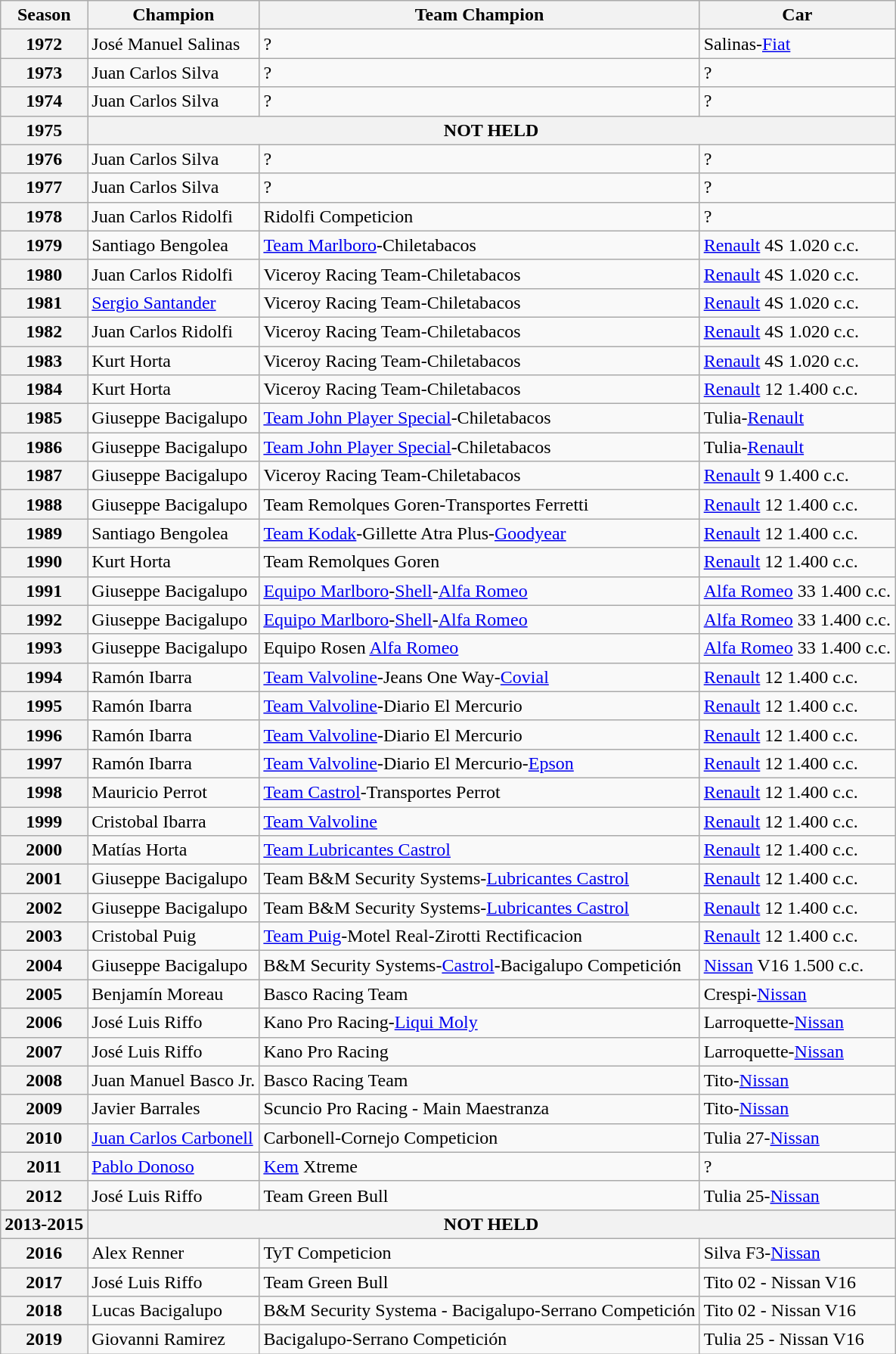<table class="wikitable">
<tr>
<th>Season</th>
<th>Champion</th>
<th>Team Champion</th>
<th>Car</th>
</tr>
<tr>
<th>1972</th>
<td> José Manuel Salinas</td>
<td>?</td>
<td>Salinas-<a href='#'>Fiat</a></td>
</tr>
<tr>
<th>1973</th>
<td> Juan Carlos Silva</td>
<td>?</td>
<td>?</td>
</tr>
<tr>
<th>1974</th>
<td> Juan Carlos Silva</td>
<td>?</td>
<td>?</td>
</tr>
<tr>
<th>1975</th>
<th colspan=3>NOT HELD</th>
</tr>
<tr>
<th>1976</th>
<td> Juan Carlos Silva</td>
<td>?</td>
<td>?</td>
</tr>
<tr>
<th>1977</th>
<td> Juan Carlos Silva</td>
<td>?</td>
<td>?</td>
</tr>
<tr>
<th>1978</th>
<td> Juan Carlos Ridolfi</td>
<td> Ridolfi Competicion</td>
<td>?</td>
</tr>
<tr>
<th>1979</th>
<td> Santiago Bengolea</td>
<td> <a href='#'>Team Marlboro</a>-Chiletabacos</td>
<td><a href='#'>Renault</a> 4S 1.020 c.c.</td>
</tr>
<tr>
<th>1980</th>
<td> Juan Carlos Ridolfi</td>
<td> Viceroy Racing Team-Chiletabacos</td>
<td><a href='#'>Renault</a> 4S 1.020 c.c.</td>
</tr>
<tr>
<th>1981</th>
<td> <a href='#'>Sergio Santander</a></td>
<td> Viceroy Racing Team-Chiletabacos</td>
<td><a href='#'>Renault</a>  4S 1.020 c.c.</td>
</tr>
<tr>
<th>1982</th>
<td> Juan Carlos Ridolfi</td>
<td> Viceroy Racing Team-Chiletabacos</td>
<td><a href='#'>Renault</a> 4S 1.020 c.c.</td>
</tr>
<tr>
<th>1983</th>
<td> Kurt Horta</td>
<td> Viceroy Racing Team-Chiletabacos</td>
<td><a href='#'>Renault</a> 4S 1.020 c.c.</td>
</tr>
<tr>
<th>1984</th>
<td> Kurt Horta</td>
<td> Viceroy Racing Team-Chiletabacos</td>
<td><a href='#'>Renault</a> 12 1.400 c.c.</td>
</tr>
<tr>
<th>1985</th>
<td> Giuseppe Bacigalupo</td>
<td> <a href='#'>Team John Player Special</a>-Chiletabacos</td>
<td>Tulia-<a href='#'>Renault</a></td>
</tr>
<tr>
<th>1986</th>
<td> Giuseppe Bacigalupo</td>
<td> <a href='#'>Team John Player Special</a>-Chiletabacos</td>
<td>Tulia-<a href='#'>Renault</a></td>
</tr>
<tr>
<th>1987</th>
<td> Giuseppe Bacigalupo</td>
<td> Viceroy Racing Team-Chiletabacos</td>
<td><a href='#'>Renault</a> 9 1.400 c.c.</td>
</tr>
<tr>
<th>1988</th>
<td> Giuseppe Bacigalupo</td>
<td> Team Remolques Goren-Transportes Ferretti</td>
<td><a href='#'>Renault</a> 12 1.400 c.c.</td>
</tr>
<tr>
<th>1989</th>
<td> Santiago Bengolea</td>
<td> <a href='#'>Team Kodak</a>-Gillette Atra Plus-<a href='#'>Goodyear</a></td>
<td><a href='#'>Renault</a> 12 1.400 c.c.</td>
</tr>
<tr>
<th>1990</th>
<td> Kurt Horta</td>
<td> Team Remolques Goren</td>
<td><a href='#'>Renault</a> 12 1.400 c.c.</td>
</tr>
<tr>
<th>1991</th>
<td> Giuseppe Bacigalupo</td>
<td> <a href='#'>Equipo Marlboro</a>-<a href='#'>Shell</a>-<a href='#'>Alfa Romeo</a></td>
<td><a href='#'>Alfa Romeo</a> 33 1.400 c.c.</td>
</tr>
<tr>
<th>1992</th>
<td> Giuseppe Bacigalupo</td>
<td> <a href='#'>Equipo Marlboro</a>-<a href='#'>Shell</a>-<a href='#'>Alfa Romeo</a></td>
<td><a href='#'>Alfa Romeo</a> 33 1.400 c.c.</td>
</tr>
<tr>
<th>1993</th>
<td> Giuseppe Bacigalupo</td>
<td> Equipo Rosen <a href='#'>Alfa Romeo</a></td>
<td><a href='#'>Alfa Romeo</a> 33 1.400 c.c.</td>
</tr>
<tr>
<th>1994</th>
<td> Ramón Ibarra</td>
<td> <a href='#'>Team Valvoline</a>-Jeans One Way-<a href='#'>Covial</a></td>
<td><a href='#'>Renault</a> 12 1.400 c.c.</td>
</tr>
<tr>
<th>1995</th>
<td> Ramón Ibarra</td>
<td> <a href='#'>Team Valvoline</a>-Diario El Mercurio</td>
<td><a href='#'>Renault</a> 12 1.400 c.c.</td>
</tr>
<tr>
<th>1996</th>
<td> Ramón Ibarra</td>
<td> <a href='#'>Team Valvoline</a>-Diario El Mercurio</td>
<td><a href='#'>Renault</a> 12 1.400 c.c.</td>
</tr>
<tr>
<th>1997</th>
<td> Ramón Ibarra</td>
<td> <a href='#'>Team Valvoline</a>-Diario El Mercurio-<a href='#'>Epson</a></td>
<td><a href='#'>Renault</a> 12 1.400 c.c.</td>
</tr>
<tr>
<th>1998</th>
<td> Mauricio Perrot</td>
<td> <a href='#'>Team Castrol</a>-Transportes Perrot</td>
<td><a href='#'>Renault</a> 12 1.400 c.c.</td>
</tr>
<tr>
<th>1999</th>
<td> Cristobal Ibarra</td>
<td> <a href='#'>Team Valvoline</a></td>
<td><a href='#'>Renault</a> 12 1.400 c.c.</td>
</tr>
<tr>
<th>2000</th>
<td> Matías Horta</td>
<td> <a href='#'>Team Lubricantes Castrol</a></td>
<td><a href='#'>Renault</a> 12 1.400 c.c.</td>
</tr>
<tr>
<th>2001</th>
<td> Giuseppe Bacigalupo</td>
<td> Team B&M Security Systems-<a href='#'>Lubricantes Castrol</a></td>
<td><a href='#'>Renault</a> 12 1.400 c.c.</td>
</tr>
<tr>
<th>2002</th>
<td> Giuseppe Bacigalupo</td>
<td> Team B&M Security Systems-<a href='#'>Lubricantes Castrol</a></td>
<td><a href='#'>Renault</a> 12 1.400 c.c.</td>
</tr>
<tr>
<th>2003</th>
<td> Cristobal Puig</td>
<td> <a href='#'>Team Puig</a>-Motel Real-Zirotti Rectificacion</td>
<td><a href='#'>Renault</a> 12 1.400 c.c.</td>
</tr>
<tr>
<th>2004</th>
<td> Giuseppe Bacigalupo</td>
<td> B&M Security Systems-<a href='#'>Castrol</a>-Bacigalupo Competición</td>
<td><a href='#'>Nissan</a> V16 1.500 c.c.</td>
</tr>
<tr>
<th>2005</th>
<td> Benjamín Moreau</td>
<td> Basco Racing Team</td>
<td>Crespi-<a href='#'>Nissan</a></td>
</tr>
<tr>
<th>2006</th>
<td> José Luis Riffo</td>
<td> Kano Pro Racing-<a href='#'>Liqui Moly</a></td>
<td>Larroquette-<a href='#'>Nissan</a></td>
</tr>
<tr>
<th>2007</th>
<td> José Luis Riffo</td>
<td> Kano Pro Racing</td>
<td>Larroquette-<a href='#'>Nissan</a></td>
</tr>
<tr>
<th>2008</th>
<td> Juan Manuel Basco Jr.</td>
<td> Basco Racing Team</td>
<td>Tito-<a href='#'>Nissan</a></td>
</tr>
<tr>
<th>2009</th>
<td> Javier Barrales</td>
<td> Scuncio Pro Racing - Main Maestranza</td>
<td>Tito-<a href='#'>Nissan</a></td>
</tr>
<tr>
<th>2010</th>
<td> <a href='#'>Juan Carlos Carbonell</a></td>
<td> Carbonell-Cornejo Competicion</td>
<td>Tulia 27-<a href='#'>Nissan</a></td>
</tr>
<tr>
<th>2011</th>
<td> <a href='#'>Pablo Donoso</a></td>
<td> <a href='#'>Kem</a> Xtreme</td>
<td>?</td>
</tr>
<tr>
<th>2012</th>
<td> José Luis Riffo</td>
<td> Team Green Bull</td>
<td>Tulia 25-<a href='#'>Nissan</a></td>
</tr>
<tr>
<th>2013-2015</th>
<th colspan=3>NOT HELD</th>
</tr>
<tr>
<th>2016</th>
<td> Alex Renner</td>
<td> TyT Competicion</td>
<td>Silva F3-<a href='#'>Nissan</a></td>
</tr>
<tr>
<th>2017</th>
<td> José Luis Riffo</td>
<td>Team Green Bull</td>
<td>Tito 02 - Nissan V16</td>
</tr>
<tr>
<th>2018</th>
<td> Lucas Bacigalupo</td>
<td>B&M Security Systema - Bacigalupo-Serrano Competición</td>
<td>Tito 02 - Nissan V16</td>
</tr>
<tr>
<th>2019</th>
<td> Giovanni Ramirez</td>
<td>Bacigalupo-Serrano Competición</td>
<td>Tulia 25 - Nissan V16</td>
</tr>
</table>
